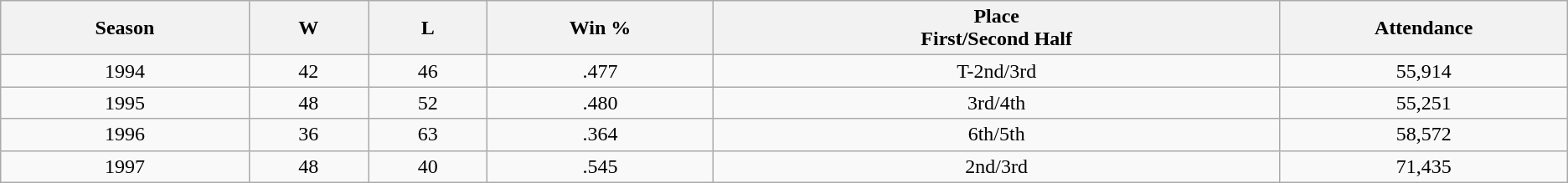<table class="wikitable">
<tr>
<th bgcolor="#DDDDFF" width="2%">Season</th>
<th bgcolor="#DDDDFF" width="1%">W</th>
<th bgcolor="#DDDDFF" width="1%">L</th>
<th bgcolor="#DDDDFF" width="2%">Win %</th>
<th bgcolor="#DDDDFF" width="5%">Place<br>First/Second Half</th>
<th bgcolor="#DDDDFF" width="2%">Attendance</th>
</tr>
<tr>
<td align=center>1994</td>
<td align=center>42</td>
<td align=center>46</td>
<td align=center>.477</td>
<td align=center>T-2nd/3rd</td>
<td align=center>55,914</td>
</tr>
<tr>
<td align=center>1995</td>
<td align=center>48</td>
<td align=center>52</td>
<td align=center>.480</td>
<td align=center>3rd/4th</td>
<td align=center>55,251</td>
</tr>
<tr>
<td align=center>1996</td>
<td align=center>36</td>
<td align=center>63</td>
<td align=center>.364</td>
<td align=center>6th/5th</td>
<td align=center>58,572</td>
</tr>
<tr>
<td align=center>1997</td>
<td align=center>48</td>
<td align=center>40</td>
<td align=center>.545</td>
<td align=center>2nd/3rd</td>
<td align=center>71,435</td>
</tr>
</table>
